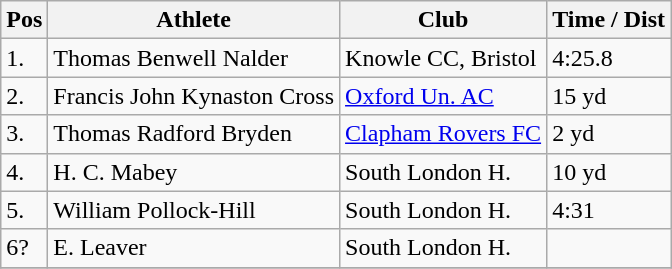<table class="wikitable">
<tr>
<th>Pos</th>
<th>Athlete</th>
<th>Club</th>
<th>Time / Dist</th>
</tr>
<tr>
<td>1.</td>
<td>Thomas Benwell Nalder</td>
<td>Knowle CC, Bristol</td>
<td>4:25.8</td>
</tr>
<tr>
<td>2.</td>
<td>Francis John Kynaston Cross</td>
<td><a href='#'>Oxford Un. AC</a></td>
<td>15 yd</td>
</tr>
<tr>
<td>3.</td>
<td>Thomas Radford Bryden</td>
<td><a href='#'>Clapham Rovers FC</a></td>
<td>2 yd</td>
</tr>
<tr>
<td>4.</td>
<td>H. C. Mabey</td>
<td>South London H.</td>
<td>10 yd</td>
</tr>
<tr>
<td>5.</td>
<td>William Pollock-Hill</td>
<td>South London H.</td>
<td>4:31</td>
</tr>
<tr>
<td>6?</td>
<td>E. Leaver</td>
<td>South London H.</td>
<td></td>
</tr>
<tr>
</tr>
</table>
